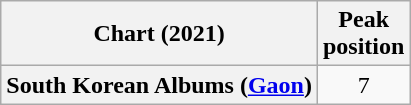<table class="wikitable sortable plainrowheaders" style="text-align:center;">
<tr>
<th scope="col">Chart (2021)</th>
<th scope="col">Peak<br>position</th>
</tr>
<tr>
<th scope="row">South Korean Albums (<a href='#'>Gaon</a>)</th>
<td>7</td>
</tr>
</table>
